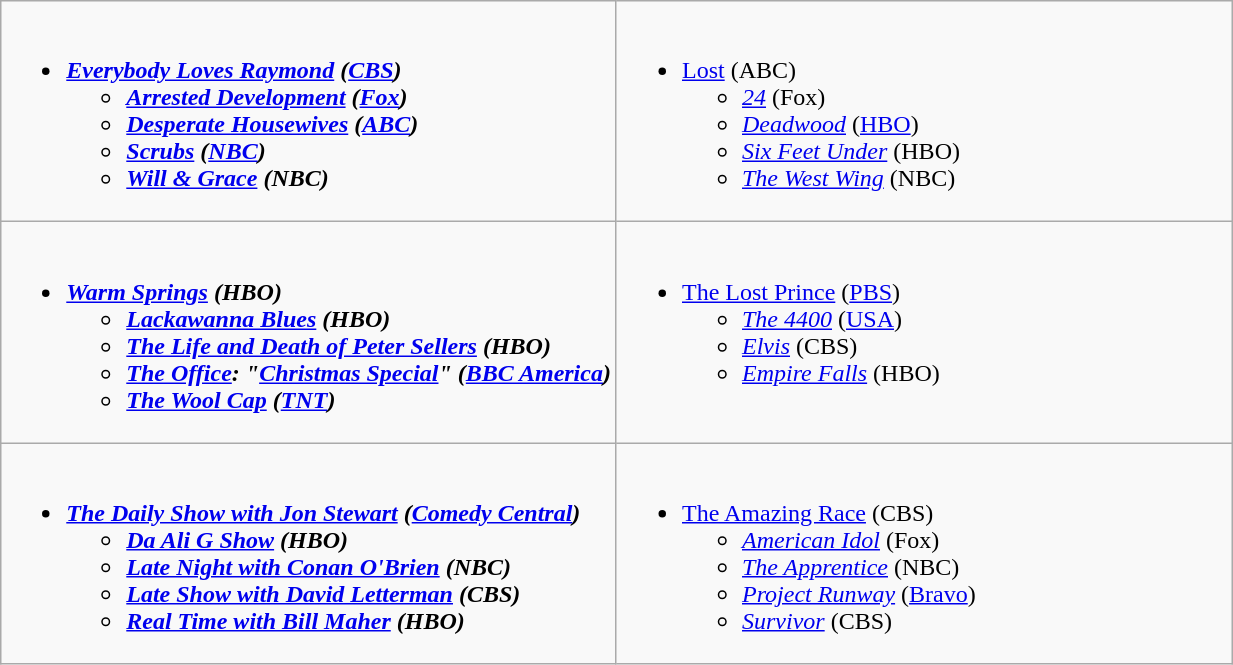<table class="wikitable">
<tr>
<td style="vertical-align:top;" width="50%"><br><ul><li><strong><em><a href='#'>Everybody Loves Raymond</a><em> (<a href='#'>CBS</a>) <strong><ul><li></em><a href='#'>Arrested Development</a><em> (<a href='#'>Fox</a>)</li><li></em><a href='#'>Desperate Housewives</a><em> (<a href='#'>ABC</a>)</li><li></em><a href='#'>Scrubs</a><em> (<a href='#'>NBC</a>)</li><li></em><a href='#'>Will & Grace</a><em> (NBC)</li></ul></li></ul></td>
<td style="vertical-align:top;" width="50%"><br><ul><li></em></strong><a href='#'>Lost</a></em> (ABC) </strong><ul><li><em><a href='#'>24</a></em> (Fox)</li><li><em><a href='#'>Deadwood</a></em> (<a href='#'>HBO</a>)</li><li><em><a href='#'>Six Feet Under</a></em> (HBO)</li><li><em><a href='#'>The West Wing</a></em> (NBC)</li></ul></li></ul></td>
</tr>
<tr>
<td style="vertical-align:top;" width="50%"><br><ul><li><strong><em><a href='#'>Warm Springs</a><em> (HBO) <strong><ul><li></em><a href='#'>Lackawanna Blues</a><em> (HBO)</li><li></em><a href='#'>The Life and Death of Peter Sellers</a><em> (HBO)</li><li></em><a href='#'>The Office</a><em>: "<a href='#'>Christmas Special</a>" (<a href='#'>BBC America</a>)</li><li></em><a href='#'>The Wool Cap</a><em> (<a href='#'>TNT</a>)</li></ul></li></ul></td>
<td style="vertical-align:top;" width="50%"><br><ul><li></em></strong><a href='#'>The Lost Prince</a></em> (<a href='#'>PBS</a>) </strong><ul><li><em><a href='#'>The 4400</a></em> (<a href='#'>USA</a>)</li><li><em><a href='#'>Elvis</a></em> (CBS)</li><li><em><a href='#'>Empire Falls</a></em> (HBO)</li></ul></li></ul></td>
</tr>
<tr>
<td style="vertical-align:top;" width="50%"><br><ul><li><strong><em><a href='#'>The Daily Show with Jon Stewart</a><em> (<a href='#'>Comedy Central</a>) <strong><ul><li></em><a href='#'>Da Ali G Show</a><em> (HBO)</li><li></em><a href='#'>Late Night with Conan O'Brien</a><em> (NBC)</li><li></em><a href='#'>Late Show with David Letterman</a><em> (CBS)</li><li></em><a href='#'>Real Time with Bill Maher</a><em> (HBO)</li></ul></li></ul></td>
<td style="vertical-align:top;" width="50%"><br><ul><li></em></strong><a href='#'>The Amazing Race</a></em> (CBS)</strong><ul><li><em><a href='#'>American Idol</a></em> (Fox)</li><li><em><a href='#'>The Apprentice</a></em> (NBC)</li><li><em><a href='#'>Project Runway</a></em> (<a href='#'>Bravo</a>)</li><li><em><a href='#'>Survivor</a></em> (CBS)</li></ul></li></ul></td>
</tr>
</table>
